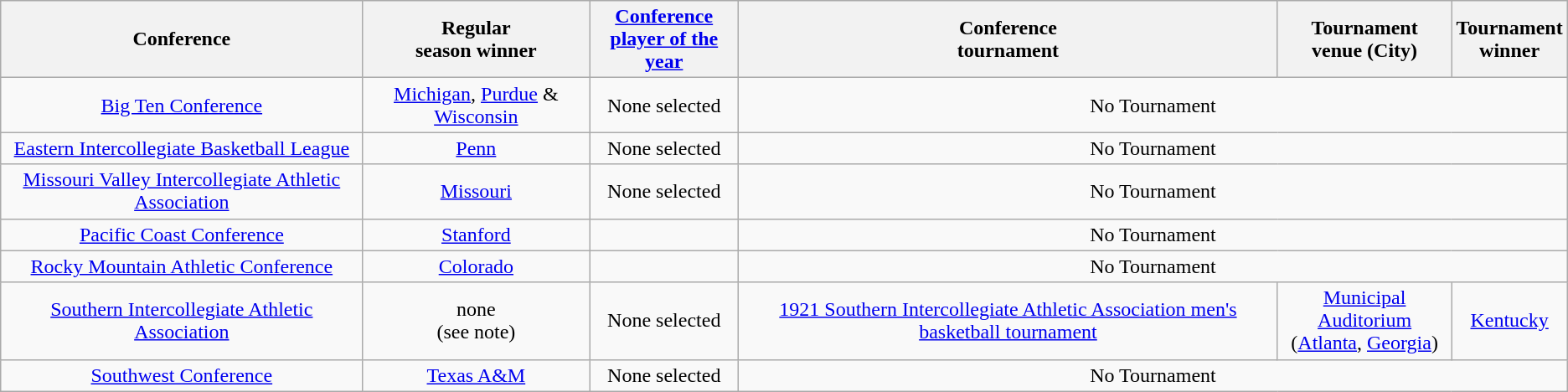<table class="wikitable" style="text-align:center;">
<tr>
<th>Conference</th>
<th>Regular <br> season winner</th>
<th><a href='#'>Conference <br> player of the year</a></th>
<th>Conference <br> tournament</th>
<th>Tournament <br> venue (City)</th>
<th>Tournament <br> winner</th>
</tr>
<tr>
<td><a href='#'>Big Ten Conference</a></td>
<td><a href='#'>Michigan</a>, <a href='#'>Purdue</a> & <a href='#'>Wisconsin</a></td>
<td>None selected</td>
<td colspan=3>No Tournament</td>
</tr>
<tr>
<td><a href='#'>Eastern Intercollegiate Basketball League</a></td>
<td><a href='#'>Penn</a></td>
<td>None selected</td>
<td colspan=3>No Tournament</td>
</tr>
<tr>
<td><a href='#'>Missouri Valley Intercollegiate Athletic Association</a></td>
<td><a href='#'>Missouri</a></td>
<td>None selected</td>
<td colspan=3>No Tournament</td>
</tr>
<tr>
<td><a href='#'>Pacific Coast Conference</a></td>
<td><a href='#'>Stanford</a></td>
<td></td>
<td colspan=3>No Tournament</td>
</tr>
<tr>
<td><a href='#'>Rocky Mountain Athletic Conference</a></td>
<td><a href='#'>Colorado</a></td>
<td></td>
<td colspan=3>No Tournament</td>
</tr>
<tr>
<td><a href='#'>Southern Intercollegiate Athletic Association</a></td>
<td>none<br>(see note)</td>
<td>None selected</td>
<td><a href='#'>1921 Southern Intercollegiate Athletic Association men's basketball tournament</a></td>
<td><a href='#'>Municipal Auditorium</a><br>(<a href='#'>Atlanta</a>, <a href='#'>Georgia</a>)</td>
<td><a href='#'>Kentucky</a></td>
</tr>
<tr>
<td><a href='#'>Southwest Conference</a></td>
<td><a href='#'>Texas A&M</a></td>
<td>None selected</td>
<td colspan=3>No Tournament</td>
</tr>
</table>
